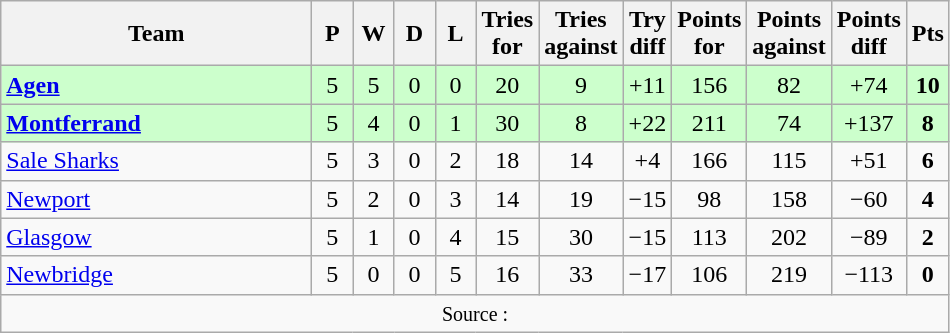<table class="wikitable" style="text-align: center;">
<tr>
<th width="200">Team</th>
<th width="20">P</th>
<th width="20">W</th>
<th width="20">D</th>
<th width="20">L</th>
<th width="20">Tries for</th>
<th width="20">Tries against</th>
<th width="20">Try diff</th>
<th width="20">Points for</th>
<th width="20">Points against</th>
<th width="25">Points diff</th>
<th width="20">Pts</th>
</tr>
<tr bgcolor="#ccffcc">
<td align="left"> <strong><a href='#'>Agen</a></strong></td>
<td>5</td>
<td>5</td>
<td>0</td>
<td>0</td>
<td>20</td>
<td>9</td>
<td>+11</td>
<td>156</td>
<td>82</td>
<td>+74</td>
<td><strong>10</strong></td>
</tr>
<tr bgcolor="#ccffcc">
<td align="left"> <strong><a href='#'>Montferrand</a></strong></td>
<td>5</td>
<td>4</td>
<td>0</td>
<td>1</td>
<td>30</td>
<td>8</td>
<td>+22</td>
<td>211</td>
<td>74</td>
<td>+137</td>
<td><strong>8</strong></td>
</tr>
<tr>
<td align="left"> <a href='#'>Sale Sharks</a></td>
<td>5</td>
<td>3</td>
<td>0</td>
<td>2</td>
<td>18</td>
<td>14</td>
<td>+4</td>
<td>166</td>
<td>115</td>
<td>+51</td>
<td><strong>6</strong></td>
</tr>
<tr>
<td align="left"> <a href='#'>Newport</a></td>
<td>5</td>
<td>2</td>
<td>0</td>
<td>3</td>
<td>14</td>
<td>19</td>
<td>−15</td>
<td>98</td>
<td>158</td>
<td>−60</td>
<td><strong>4</strong></td>
</tr>
<tr>
<td align="left"> <a href='#'>Glasgow</a></td>
<td>5</td>
<td>1</td>
<td>0</td>
<td>4</td>
<td>15</td>
<td>30</td>
<td>−15</td>
<td>113</td>
<td>202</td>
<td>−89</td>
<td><strong>2</strong></td>
</tr>
<tr>
<td align="left"> <a href='#'>Newbridge</a></td>
<td>5</td>
<td>0</td>
<td>0</td>
<td>5</td>
<td>16</td>
<td>33</td>
<td>−17</td>
<td>106</td>
<td>219</td>
<td>−113</td>
<td><strong>0</strong></td>
</tr>
<tr |align=left|>
<td colspan="12" style="border:0px"><small>Source : </small></td>
</tr>
</table>
